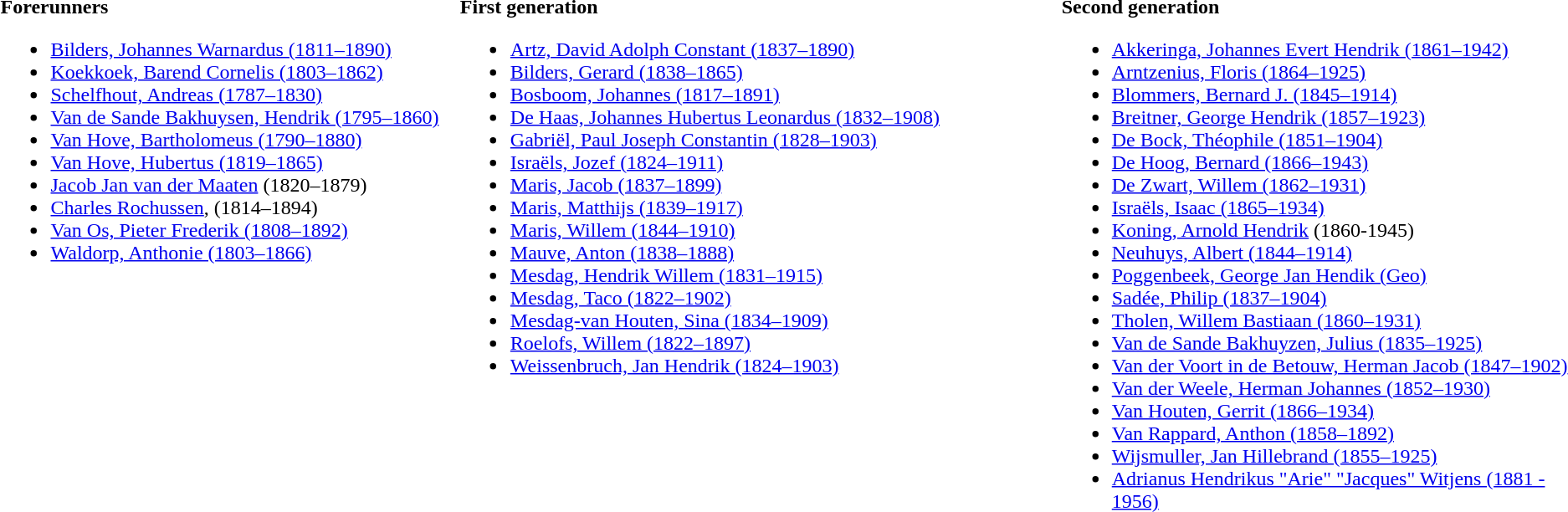<table>
<tr valign="top">
<td style="width:29%;"><strong>Forerunners</strong><br><ul><li><a href='#'>Bilders, Johannes Warnardus (1811–1890)</a></li><li><a href='#'>Koekkoek, Barend Cornelis (1803–1862)</a></li><li><a href='#'>Schelfhout, Andreas (1787–1830)</a></li><li><a href='#'>Van de Sande Bakhuysen, Hendrik (1795–1860)</a></li><li><a href='#'>Van Hove, Bartholomeus (1790–1880)</a></li><li><a href='#'>Van Hove, Hubertus (1819–1865)</a></li><li><a href='#'>Jacob Jan van der Maaten</a> (1820–1879)</li><li><a href='#'>Charles Rochussen</a>, (1814–1894)</li><li><a href='#'>Van Os, Pieter Frederik (1808–1892)</a></li><li><a href='#'>Waldorp, Anthonie (1803–1866)</a></li></ul></td>
<td style="width:38%;"><strong>First generation</strong><br><ul><li><a href='#'>Artz, David Adolph Constant (1837–1890)</a></li><li><a href='#'>Bilders, Gerard (1838–1865)</a></li><li><a href='#'>Bosboom, Johannes (1817–1891)</a></li><li><a href='#'>De Haas, Johannes Hubertus Leonardus (1832–1908)</a></li><li><a href='#'>Gabriël, Paul Joseph Constantin (1828–1903)</a></li><li><a href='#'>Israëls, Jozef (1824–1911)</a></li><li><a href='#'>Maris, Jacob (1837–1899)</a></li><li><a href='#'>Maris, Matthijs (1839–1917)</a></li><li><a href='#'>Maris, Willem (1844–1910)</a></li><li><a href='#'>Mauve, Anton (1838–1888)</a></li><li><a href='#'>Mesdag, Hendrik Willem (1831–1915)</a></li><li><a href='#'>Mesdag, Taco (1822–1902)</a></li><li><a href='#'>Mesdag-van Houten, Sina (1834–1909)</a></li><li><a href='#'>Roelofs, Willem (1822–1897)</a></li><li><a href='#'>Weissenbruch, Jan Hendrik (1824–1903)</a></li></ul></td>
<td style="width:35%;"><strong>Second generation</strong><br><ul><li><a href='#'>Akkeringa, Johannes Evert Hendrik (1861–1942)</a></li><li><a href='#'>Arntzenius, Floris (1864–1925)</a></li><li><a href='#'>Blommers, Bernard J. (1845–1914)</a></li><li><a href='#'>Breitner, George Hendrik (1857–1923)</a></li><li><a href='#'>De Bock, Théophile (1851–1904)</a></li><li><a href='#'>De Hoog, Bernard (1866–1943)</a></li><li><a href='#'>De Zwart, Willem (1862–1931)</a></li><li><a href='#'>Israëls, Isaac (1865–1934)</a></li><li><a href='#'>Koning, Arnold Hendrik</a> (1860-1945)</li><li><a href='#'>Neuhuys, Albert (1844–1914)</a></li><li><a href='#'>Poggenbeek, George Jan Hendik (Geo)</a></li><li><a href='#'>Sadée, Philip (1837–1904)</a></li><li><a href='#'>Tholen, Willem Bastiaan (1860–1931)</a></li><li><a href='#'>Van de Sande Bakhuyzen, Julius (1835–1925)</a></li><li><a href='#'>Van der Voort in de Betouw, Herman Jacob (1847–1902)</a></li><li><a href='#'>Van der Weele, Herman Johannes (1852–1930)</a></li><li><a href='#'>Van Houten, Gerrit (1866–1934)</a></li><li><a href='#'>Van Rappard, Anthon (1858–1892)</a></li><li><a href='#'>Wijsmuller, Jan Hillebrand (1855–1925)</a></li><li><a href='#'>Adrianus Hendrikus "Arie" "Jacques" Witjens (1881 - 1956)</a></li></ul></td>
</tr>
</table>
